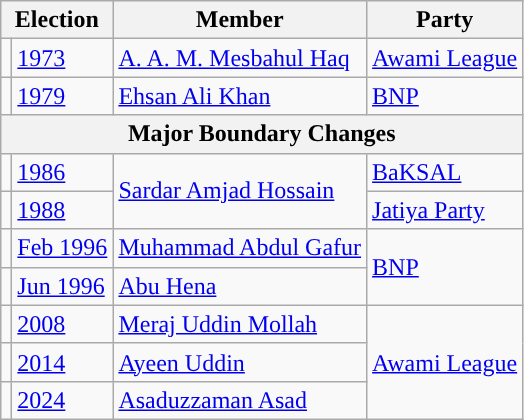<table class="wikitable">
<tr>
<th colspan="2">Election</th>
<th>Member</th>
<th>Party</th>
</tr>
<tr>
<td style="background-color:"></td>
<td><a href='#'>1973</a></td>
<td><a href='#'>A. A. M. Mesbahul Haq</a></td>
<td><a href='#'>Awami League</a></td>
</tr>
<tr>
<td style="background-color:"></td>
<td><a href='#'>1979</a></td>
<td><a href='#'>Ehsan Ali Khan</a></td>
<td><a href='#'>BNP</a></td>
</tr>
<tr>
<th colspan="4">Major Boundary Changes</th>
</tr>
<tr>
<td style="background-color:"></td>
<td><a href='#'>1986</a></td>
<td rowspan="2"><a href='#'>Sardar Amjad Hossain</a></td>
<td><a href='#'>BaKSAL</a></td>
</tr>
<tr>
<td style="background-color:"></td>
<td><a href='#'>1988</a></td>
<td><a href='#'>Jatiya Party</a></td>
</tr>
<tr>
<td style="background-color:"></td>
<td><a href='#'>Feb 1996</a></td>
<td><a href='#'>Muhammad Abdul Gafur</a></td>
<td rowspan="2"><a href='#'>BNP</a></td>
</tr>
<tr>
<td style="background-color:"></td>
<td><a href='#'>Jun 1996</a></td>
<td><a href='#'>Abu Hena</a></td>
</tr>
<tr>
<td style="background-color:"></td>
<td><a href='#'>2008</a></td>
<td><a href='#'>Meraj Uddin Mollah</a></td>
<td rowspan="3"><a href='#'>Awami League</a></td>
</tr>
<tr>
<td style="background-color:"></td>
<td><a href='#'>2014</a></td>
<td><a href='#'>Ayeen Uddin</a></td>
</tr>
<tr>
<td style="background-color:"></td>
<td><a href='#'>2024</a></td>
<td><a href='#'>Asaduzzaman Asad</a></td>
</tr>
</table>
